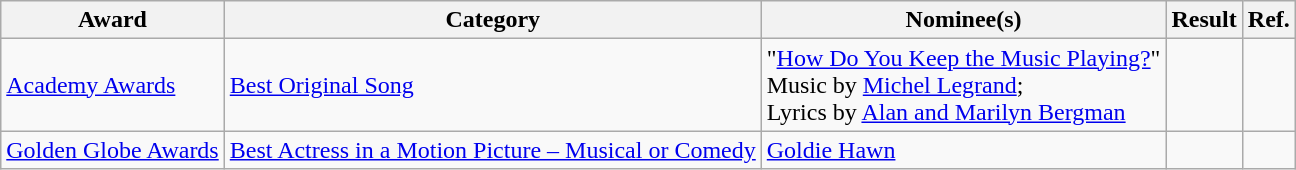<table class="wikitable plainrowheaders">
<tr>
<th>Award</th>
<th>Category</th>
<th>Nominee(s)</th>
<th>Result</th>
<th>Ref.</th>
</tr>
<tr>
<td><a href='#'>Academy Awards</a></td>
<td><a href='#'>Best Original Song</a></td>
<td>"<a href='#'>How Do You Keep the Music Playing?</a>" <br> Music by <a href='#'>Michel Legrand</a>; <br> Lyrics by <a href='#'>Alan and Marilyn Bergman</a></td>
<td></td>
<td align="center"></td>
</tr>
<tr>
<td><a href='#'>Golden Globe Awards</a></td>
<td><a href='#'>Best Actress in a Motion Picture – Musical or Comedy</a></td>
<td><a href='#'>Goldie Hawn</a></td>
<td></td>
<td align="center"></td>
</tr>
</table>
